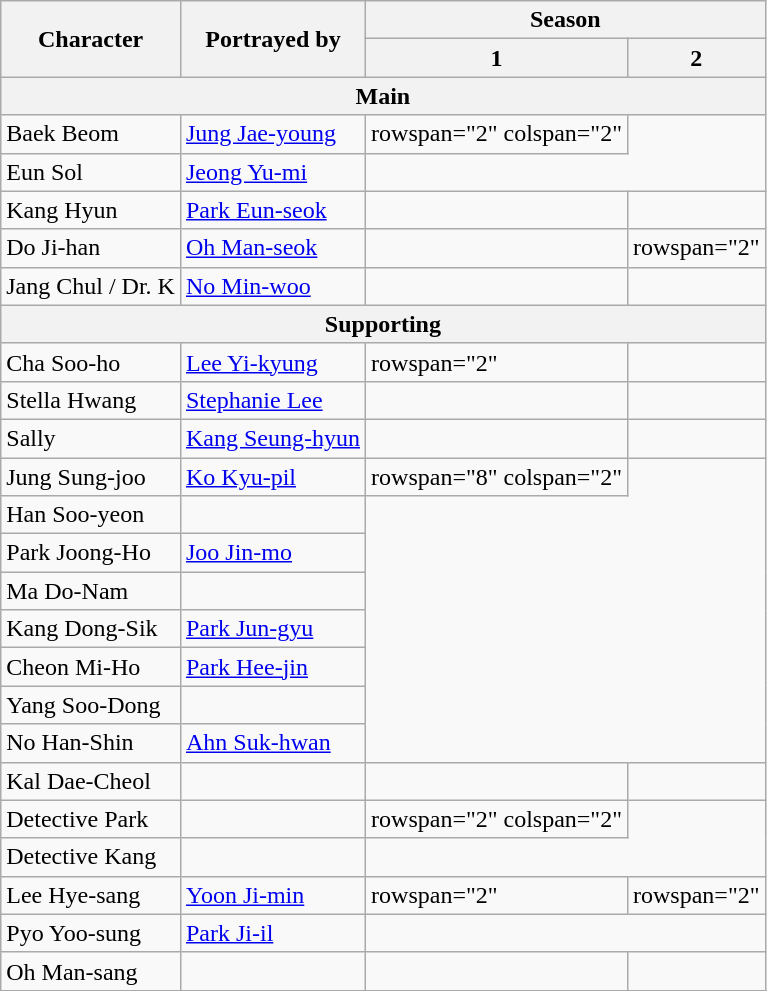<table class="wikitable">
<tr>
<th scope="col" rowspan="2">Character</th>
<th scope="col" rowspan="2">Portrayed by</th>
<th scope="col" colspan="2">Season</th>
</tr>
<tr>
<th scope="col">1</th>
<th scope="col">2</th>
</tr>
<tr>
<th scope="col" colspan="4">Main</th>
</tr>
<tr>
<td>Baek Beom</td>
<td><a href='#'>Jung Jae-young</a></td>
<td>rowspan="2" colspan="2" </td>
</tr>
<tr>
<td>Eun Sol</td>
<td><a href='#'>Jeong Yu-mi</a></td>
</tr>
<tr>
<td>Kang Hyun</td>
<td><a href='#'>Park Eun-seok</a></td>
<td></td>
<td></td>
</tr>
<tr>
<td>Do Ji-han</td>
<td><a href='#'>Oh Man-seok</a></td>
<td></td>
<td>rowspan="2"  </td>
</tr>
<tr>
<td>Jang Chul / Dr. K</td>
<td><a href='#'>No Min-woo</a></td>
<td></td>
</tr>
<tr>
<th scope="col" colspan="4">Supporting</th>
</tr>
<tr>
<td>Cha Soo-ho</td>
<td><a href='#'>Lee Yi-kyung</a></td>
<td>rowspan="2" </td>
<td></td>
</tr>
<tr>
<td>Stella Hwang</td>
<td><a href='#'>Stephanie Lee</a></td>
<td></td>
</tr>
<tr>
<td>Sally</td>
<td><a href='#'>Kang Seung-hyun</a></td>
<td></td>
<td></td>
</tr>
<tr>
<td>Jung Sung-joo</td>
<td><a href='#'>Ko Kyu-pil</a></td>
<td>rowspan="8" colspan="2" </td>
</tr>
<tr>
<td>Han Soo-yeon</td>
<td></td>
</tr>
<tr>
<td>Park Joong-Ho</td>
<td><a href='#'>Joo Jin-mo</a></td>
</tr>
<tr>
<td>Ma Do-Nam</td>
<td></td>
</tr>
<tr>
<td>Kang Dong-Sik</td>
<td><a href='#'>Park Jun-gyu</a></td>
</tr>
<tr>
<td>Cheon Mi-Ho</td>
<td><a href='#'>Park Hee-jin</a></td>
</tr>
<tr>
<td>Yang Soo-Dong</td>
<td></td>
</tr>
<tr>
<td>No Han-Shin</td>
<td><a href='#'>Ahn Suk-hwan</a></td>
</tr>
<tr>
<td>Kal Dae-Cheol</td>
<td></td>
<td></td>
<td></td>
</tr>
<tr>
<td>Detective Park</td>
<td></td>
<td>rowspan="2" colspan="2" </td>
</tr>
<tr>
<td>Detective Kang</td>
<td></td>
</tr>
<tr>
<td>Lee Hye-sang</td>
<td><a href='#'>Yoon Ji-min</a></td>
<td>rowspan="2" </td>
<td>rowspan="2" </td>
</tr>
<tr>
<td>Pyo Yoo-sung</td>
<td><a href='#'>Park Ji-il</a></td>
</tr>
<tr>
<td>Oh Man-sang</td>
<td></td>
<td></td>
<td></td>
</tr>
<tr>
</tr>
</table>
